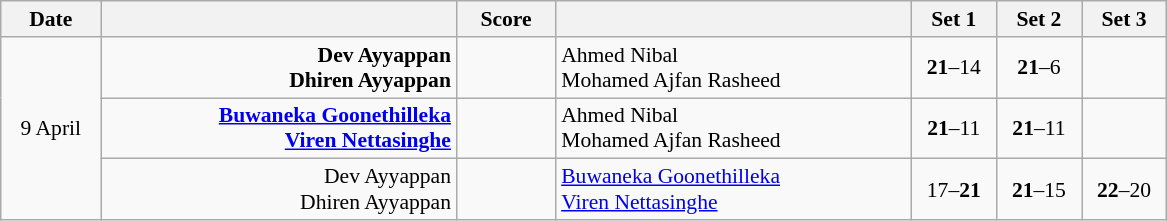<table class="wikitable" style="text-align: center; font-size:90%">
<tr>
<th width="60">Date</th>
<th align="right" width="230"></th>
<th width="60">Score</th>
<th align="left" width="230"></th>
<th width="50">Set 1</th>
<th width="50">Set 2</th>
<th width="50">Set 3</th>
</tr>
<tr>
<td rowspan="3">9 April</td>
<td align="right"><strong>Dev Ayyappan <br>Dhiren Ayyappan </strong></td>
<td></td>
<td align="left"> Ahmed Nibal<br> Mohamed Ajfan Rasheed</td>
<td><strong>21</strong>–14</td>
<td><strong>21</strong>–6</td>
<td></td>
</tr>
<tr>
<td align="right"><strong><a href='#'>Buwaneka Goonethilleka</a> <br><a href='#'>Viren Nettasinghe</a> </strong></td>
<td></td>
<td align="left"> Ahmed Nibal<br> Mohamed Ajfan Rasheed</td>
<td><strong>21</strong>–11</td>
<td><strong>21</strong>–11</td>
<td></td>
</tr>
<tr>
<td align="right">Dev Ayyappan <br>Dhiren Ayyappan </td>
<td></td>
<td align="left"> <a href='#'>Buwaneka Goonethilleka</a><br> <a href='#'>Viren Nettasinghe</a></td>
<td>17–<strong>21</strong></td>
<td><strong>21</strong>–15</td>
<td><strong>22</strong>–20</td>
</tr>
</table>
